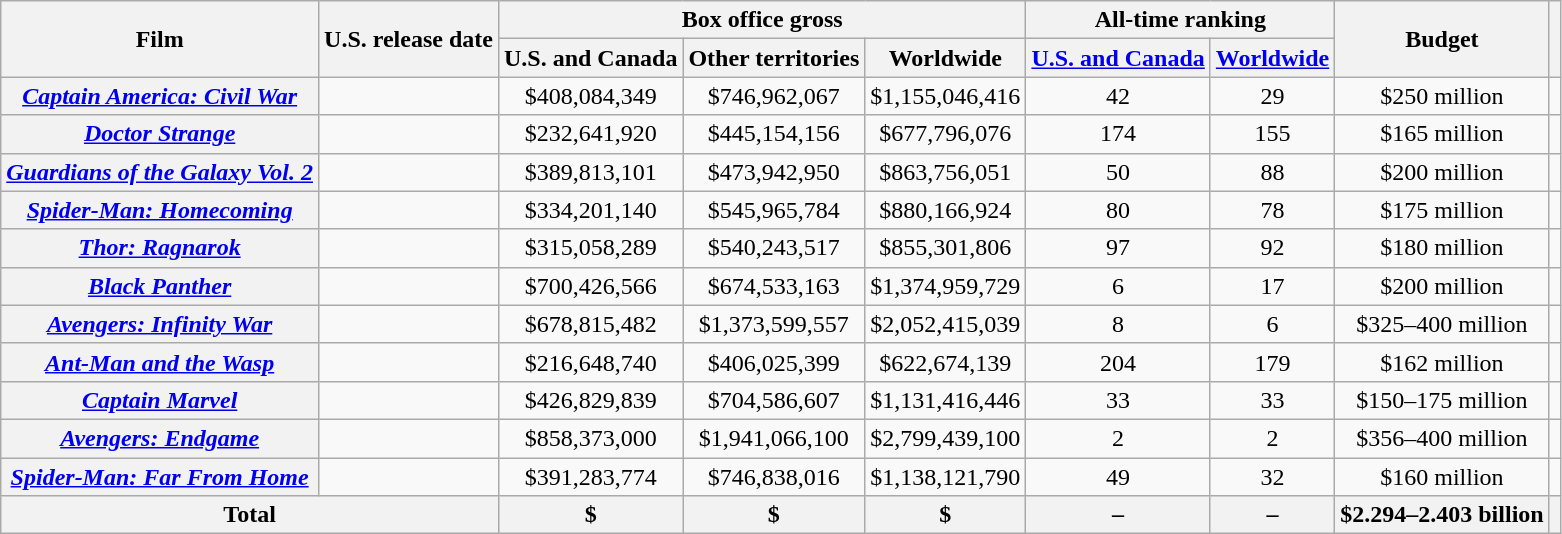<table class="wikitable plainrowheaders sortable" style="text-align: center;">
<tr>
<th scope="col" rowspan="2">Film</th>
<th scope="col" rowspan="2">U.S. release date</th>
<th scope="col" colspan="3" class=sortable>Box office gross</th>
<th scope="col" colspan="2" style="text: wrap;" class="unsortable">All-time ranking</th>
<th scope="col" rowspan="2">Budget</th>
<th scope="col" rowspan="2" class="unsortable"></th>
</tr>
<tr>
<th scope="col">U.S. and Canada</th>
<th scope="col">Other territories</th>
<th scope="col">Worldwide</th>
<th scope="col" class="sortable"><a href='#'>U.S. and Canada</a></th>
<th scope="col" class="sortable"><a href='#'>Worldwide</a></th>
</tr>
<tr>
<th scope="row"><em><a href='#'>Captain America: Civil War</a></em></th>
<td></td>
<td>$408,084,349</td>
<td>$746,962,067</td>
<td>$1,155,046,416</td>
<td>42</td>
<td>29</td>
<td>$250 million</td>
<td></td>
</tr>
<tr>
<th scope="row"><em><a href='#'>Doctor Strange</a></em></th>
<td></td>
<td>$232,641,920</td>
<td>$445,154,156</td>
<td>$677,796,076</td>
<td>174</td>
<td>155</td>
<td>$165 million</td>
<td></td>
</tr>
<tr>
<th scope="row"><em><a href='#'>Guardians of the Galaxy Vol. 2</a></em></th>
<td></td>
<td>$389,813,101</td>
<td>$473,942,950</td>
<td>$863,756,051</td>
<td>50</td>
<td>88</td>
<td>$200 million</td>
<td></td>
</tr>
<tr>
<th scope="row"><em><a href='#'>Spider-Man: Homecoming</a></em></th>
<td></td>
<td>$334,201,140</td>
<td>$545,965,784</td>
<td>$880,166,924</td>
<td>80</td>
<td>78</td>
<td>$175 million</td>
<td></td>
</tr>
<tr>
<th scope="row"><em><a href='#'>Thor: Ragnarok</a></em></th>
<td></td>
<td>$315,058,289</td>
<td>$540,243,517</td>
<td>$855,301,806</td>
<td>97</td>
<td>92</td>
<td>$180 million</td>
<td></td>
</tr>
<tr>
<th scope="row"><em><a href='#'>Black Panther</a></em></th>
<td></td>
<td>$700,426,566</td>
<td>$674,533,163</td>
<td>$1,374,959,729</td>
<td>6</td>
<td>17</td>
<td>$200 million</td>
<td></td>
</tr>
<tr>
<th scope="row"><em><a href='#'>Avengers: Infinity War</a></em></th>
<td></td>
<td>$678,815,482</td>
<td>$1,373,599,557</td>
<td>$2,052,415,039</td>
<td>8</td>
<td>6</td>
<td>$325–400 million</td>
<td></td>
</tr>
<tr>
<th scope="row"><em><a href='#'>Ant-Man and the Wasp</a></em></th>
<td></td>
<td>$216,648,740</td>
<td>$406,025,399</td>
<td>$622,674,139</td>
<td>204</td>
<td>179</td>
<td>$162 million</td>
<td></td>
</tr>
<tr>
<th scope="row"><em><a href='#'>Captain Marvel</a></em></th>
<td></td>
<td>$426,829,839</td>
<td>$704,586,607</td>
<td>$1,131,416,446</td>
<td>33</td>
<td>33</td>
<td>$150–175 million</td>
<td></td>
</tr>
<tr>
<th scope="row"><em><a href='#'>Avengers: Endgame</a></em></th>
<td></td>
<td>$858,373,000</td>
<td>$1,941,066,100</td>
<td>$2,799,439,100</td>
<td>2</td>
<td>2</td>
<td>$356–400 million</td>
<td></td>
</tr>
<tr>
<th scope="row"><em><a href='#'>Spider-Man: Far From Home</a></em></th>
<td><br></td>
<td>$391,283,774</td>
<td>$746,838,016</td>
<td>$1,138,121,790<br></td>
<td>49</td>
<td>32</td>
<td>$160 million</td>
<td></td>
</tr>
<tr style="font-weight: bold;">
<th scope="col" colspan="2">Total<br></th>
<th>$</th>
<th>$</th>
<th>$<br></th>
<th>–</th>
<th>–</th>
<th>$2.294–2.403 billion</th>
<th></th>
</tr>
</table>
